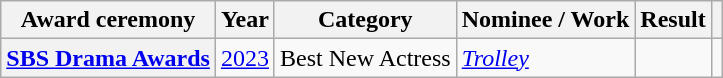<table class="wikitable plainrowheaders sortable">
<tr>
<th scope="col">Award ceremony</th>
<th scope="col">Year</th>
<th scope="col">Category</th>
<th scope="col">Nominee / Work</th>
<th scope="col">Result</th>
<th scope="col" class="unsortable"></th>
</tr>
<tr>
<th scope="row"><a href='#'>SBS Drama Awards</a></th>
<td style="text-align:center"><a href='#'>2023</a></td>
<td>Best New Actress</td>
<td><em><a href='#'>Trolley</a></em></td>
<td></td>
<td style="text-align:center"></td>
</tr>
</table>
